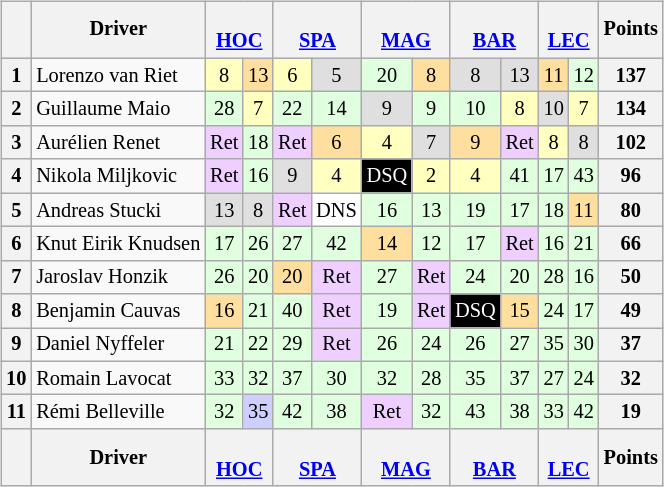<table>
<tr>
<td valign="top"><br><table class="wikitable" style="font-size:85%; text-align:center;">
<tr>
<th></th>
<th>Driver</th>
<th colspan="2"><br><a href='#'>HOC</a></th>
<th colspan="2"><br><a href='#'>SPA</a></th>
<th colspan="2"><br><a href='#'>MAG</a></th>
<th colspan="2"><br><a href='#'>BAR</a></th>
<th colspan="2"><br><a href='#'>LEC</a></th>
<th>Points</th>
</tr>
<tr>
<th>1</th>
<td align="left"> Lorenzo van Riet</td>
<td style="background:#ffffbf;">8</td>
<td style="background:#ffdf9f;">13</td>
<td style="background:#ffffbf;">6</td>
<td style="background:#dfdfdf;">5</td>
<td style="background:#dfffdf;">20</td>
<td style="background:#ffdf9f;">8</td>
<td style="background:#dfdfdf;">8</td>
<td style="background:#dfdfdf;">13</td>
<td style="background:#ffdf9f;">11</td>
<td style="background:#dfffdf;">12</td>
<th>137</th>
</tr>
<tr>
<th>2</th>
<td align="left"> Guillaume Maio</td>
<td style="background:#dfffdf;">28</td>
<td style="background:#ffffbf;">7</td>
<td style="background:#dfffdf;">22</td>
<td style="background:#dfffdf;">14</td>
<td style="background:#dfdfdf;">9</td>
<td style="background:#dfffdf;">9</td>
<td style="background:#dfffdf;">10</td>
<td style="background:#ffffbf;">8</td>
<td style="background:#dfdfdf;">10</td>
<td style="background:#ffffbf;">7</td>
<th>134</th>
</tr>
<tr>
<th>3</th>
<td align="left"> Aurélien Renet</td>
<td style="background:#efcfff;">Ret</td>
<td style="background:#dfffdf;">18</td>
<td style="background:#efcfff;">Ret</td>
<td style="background:#ffdf9f;">6</td>
<td style="background:#ffffbf;">4</td>
<td style="background:#dfdfdf;">7</td>
<td style="background:#ffdf9f;">9</td>
<td style="background:#efcfff;">Ret</td>
<td style="background:#ffffbf;">8</td>
<td style="background:#dfdfdf;">8</td>
<th>102</th>
</tr>
<tr>
<th>4</th>
<td align="left"> Nikola Miljkovic</td>
<td style="background:#efcfff;">Ret</td>
<td style="background:#dfffdf;">16</td>
<td style="background:#dfdfdf;">9</td>
<td style="background:#ffffbf;">4</td>
<td style="background:#000000; color:#ffffff">DSQ</td>
<td style="background:#ffffbf;">2</td>
<td style="background:#ffffbf;">4</td>
<td style="background:#dfffdf;">41</td>
<td style="background:#dfffdf;">17</td>
<td style="background:#dfffdf;">43</td>
<th>96</th>
</tr>
<tr>
<th>5</th>
<td align="left"> Andreas Stucki</td>
<td style="background:#dfdfdf;">13</td>
<td style="background:#dfdfdf;">8</td>
<td style="background:#efcfff;">Ret</td>
<td style="background:#ffffff;">DNS</td>
<td style="background:#dfffdf;">16</td>
<td style="background:#dfffdf;">13</td>
<td style="background:#dfffdf;">19</td>
<td style="background:#dfffdf;">17</td>
<td style="background:#dfffdf;">18</td>
<td style="background:#ffdf9f;">11</td>
<th>80</th>
</tr>
<tr>
<th>6</th>
<td align="left"> Knut Eirik Knudsen</td>
<td style="background:#dfffdf;">17</td>
<td style="background:#dfffdf;">26</td>
<td style="background:#dfffdf;">27</td>
<td style="background:#dfffdf;">42</td>
<td style="background:#ffdf9f;">14</td>
<td style="background:#dfffdf;">12</td>
<td style="background:#dfffdf;">17</td>
<td style="background:#efcfff;">Ret</td>
<td style="background:#dfffdf;">16</td>
<td style="background:#dfffdf;">21</td>
<th>66</th>
</tr>
<tr>
<th>7</th>
<td align="left"> Jaroslav Honzik</td>
<td style="background:#dfffdf;">26</td>
<td style="background:#dfffdf;">20</td>
<td style="background:#ffdf9f;">20</td>
<td style="background:#efcfff;">Ret</td>
<td style="background:#dfffdf;">27</td>
<td style="background:#efcfff;">Ret</td>
<td style="background:#dfffdf;">24</td>
<td style="background:#dfffdf;">20</td>
<td style="background:#dfffdf;">28</td>
<td style="background:#dfffdf;">16</td>
<th>50</th>
</tr>
<tr>
<th>8</th>
<td align="left"> Benjamin Cauvas</td>
<td style="background:#ffdf9f;">16</td>
<td style="background:#dfffdf;">21</td>
<td style="background:#dfffdf;">40</td>
<td style="background:#efcfff;">Ret</td>
<td style="background:#dfffdf;">19</td>
<td style="background:#efcfff;">Ret</td>
<td style="background:#000000; color:#ffffff">DSQ</td>
<td style="background:#ffdf9f;">15</td>
<td style="background:#dfffdf;">24</td>
<td style="background:#dfffdf;">17</td>
<th>49</th>
</tr>
<tr>
<th>9</th>
<td align="left"> Daniel Nyffeler</td>
<td style="background:#dfffdf;">21</td>
<td style="background:#dfffdf;">22</td>
<td style="background:#dfffdf;">29</td>
<td style="background:#efcfff;">Ret</td>
<td style="background:#dfffdf;">26</td>
<td style="background:#dfffdf;">24</td>
<td style="background:#dfffdf;">26</td>
<td style="background:#dfffdf;">27</td>
<td style="background:#dfffdf;">35</td>
<td style="background:#dfffdf;">30</td>
<th>37</th>
</tr>
<tr>
<th>10</th>
<td align="left"> Romain Lavocat</td>
<td style="background:#dfffdf;">33</td>
<td style="background:#dfffdf;">32</td>
<td style="background:#dfffdf;">37</td>
<td style="background:#dfffdf;">30</td>
<td style="background:#dfffdf;">32</td>
<td style="background:#dfffdf;">28</td>
<td style="background:#dfffdf;">35</td>
<td style="background:#dfffdf;">37</td>
<td style="background:#dfffdf;">27</td>
<td style="background:#dfffdf;">24</td>
<th>32</th>
</tr>
<tr>
<th>11</th>
<td align="left"> Rémi Belleville</td>
<td style="background:#dfffdf;">32</td>
<td style="background:#cfcfff;">35</td>
<td style="background:#dfffdf;">42</td>
<td style="background:#dfffdf;">38</td>
<td style="background:#efcfff;">Ret</td>
<td style="background:#dfffdf;">32</td>
<td style="background:#dfffdf;">43</td>
<td style="background:#dfffdf;">38</td>
<td style="background:#dfffdf;">33</td>
<td style="background:#dfffdf;">42</td>
<th>19</th>
</tr>
<tr>
<th></th>
<th>Driver</th>
<th colspan="2"><br><a href='#'>HOC</a></th>
<th colspan="2"><br><a href='#'>SPA</a></th>
<th colspan="2"><br><a href='#'>MAG</a></th>
<th colspan="2"><br><a href='#'>BAR</a></th>
<th colspan="2"><br><a href='#'>LEC</a></th>
<th>Points</th>
</tr>
</table>
</td>
</tr>
</table>
